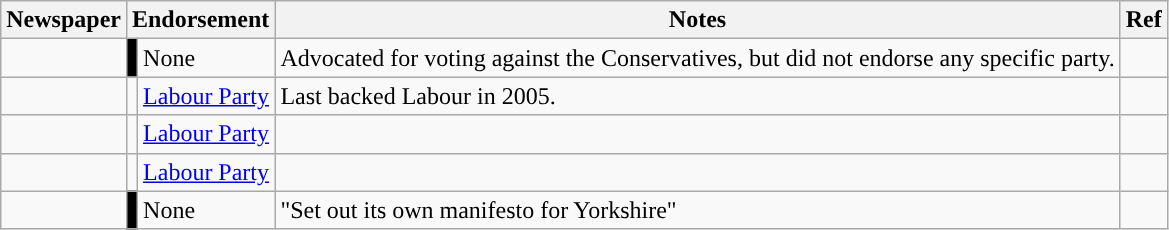<table class="wikitable">
<tr>
<th>Newspaper</th>
<th colspan="2">Endorsement</th>
<th>Notes</th>
<th>Ref</th>
</tr>
<tr>
<td></td>
<td style="background-color: black"></td>
<td>None</td>
<td>Advocated for voting against the Conservatives, but did not endorse any specific party.</td>
<td></td>
</tr>
<tr>
<td></td>
<td style="background-color: "></td>
<td><a href='#'>Labour Party</a></td>
<td>Last backed Labour in 2005.</td>
<td></td>
</tr>
<tr>
<td></td>
<td style="background-color: "></td>
<td><a href='#'>Labour Party</a></td>
<td></td>
<td></td>
</tr>
<tr>
<td></td>
<td style="background-color: "></td>
<td><a href='#'>Labour Party</a></td>
<td></td>
<td></td>
</tr>
<tr>
<td></td>
<td style="background-color: black"></td>
<td>None</td>
<td>"Set out its own manifesto for Yorkshire"</td>
<td></td>
</tr>
</table>
